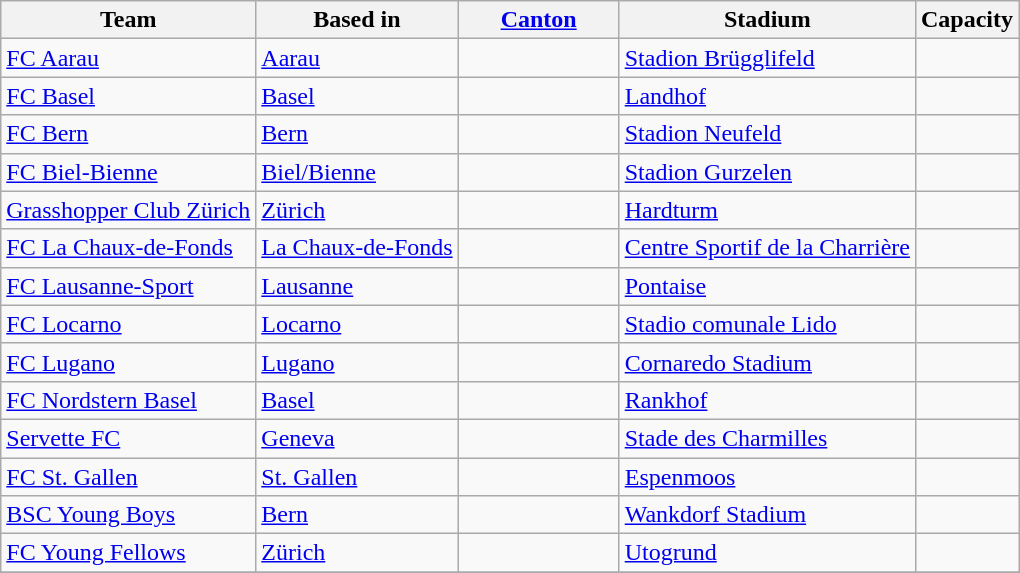<table class="wikitable sortable" style="text-align: left;">
<tr>
<th>Team</th>
<th>Based in</th>
<th width="100"><a href='#'>Canton</a></th>
<th>Stadium</th>
<th>Capacity</th>
</tr>
<tr>
<td><a href='#'>FC Aarau</a></td>
<td><a href='#'>Aarau</a></td>
<td></td>
<td><a href='#'>Stadion Brügglifeld</a></td>
<td></td>
</tr>
<tr>
<td><a href='#'>FC Basel</a></td>
<td><a href='#'>Basel</a></td>
<td></td>
<td><a href='#'>Landhof</a></td>
<td></td>
</tr>
<tr>
<td><a href='#'>FC Bern</a></td>
<td><a href='#'>Bern</a></td>
<td></td>
<td><a href='#'>Stadion Neufeld</a></td>
<td></td>
</tr>
<tr>
<td><a href='#'>FC Biel-Bienne</a></td>
<td><a href='#'>Biel/Bienne</a></td>
<td></td>
<td><a href='#'>Stadion Gurzelen</a></td>
<td></td>
</tr>
<tr>
<td><a href='#'>Grasshopper Club Zürich</a></td>
<td><a href='#'>Zürich</a></td>
<td></td>
<td><a href='#'>Hardturm</a></td>
<td></td>
</tr>
<tr>
<td><a href='#'>FC La Chaux-de-Fonds</a></td>
<td><a href='#'>La Chaux-de-Fonds</a></td>
<td></td>
<td><a href='#'>Centre Sportif de la Charrière</a></td>
<td></td>
</tr>
<tr>
<td><a href='#'>FC Lausanne-Sport</a></td>
<td><a href='#'>Lausanne</a></td>
<td></td>
<td><a href='#'>Pontaise</a></td>
<td></td>
</tr>
<tr>
<td><a href='#'>FC Locarno</a></td>
<td><a href='#'>Locarno</a></td>
<td></td>
<td><a href='#'>Stadio comunale Lido</a></td>
<td></td>
</tr>
<tr>
<td><a href='#'>FC Lugano</a></td>
<td><a href='#'>Lugano</a></td>
<td></td>
<td><a href='#'>Cornaredo Stadium</a></td>
<td></td>
</tr>
<tr>
<td><a href='#'>FC Nordstern Basel</a></td>
<td><a href='#'>Basel</a></td>
<td></td>
<td><a href='#'>Rankhof</a></td>
<td></td>
</tr>
<tr>
<td><a href='#'>Servette FC</a></td>
<td><a href='#'>Geneva</a></td>
<td></td>
<td><a href='#'>Stade des Charmilles</a></td>
<td></td>
</tr>
<tr>
<td><a href='#'>FC St. Gallen</a></td>
<td><a href='#'>St. Gallen</a></td>
<td></td>
<td><a href='#'>Espenmoos</a></td>
<td></td>
</tr>
<tr>
<td><a href='#'>BSC Young Boys</a></td>
<td><a href='#'>Bern</a></td>
<td></td>
<td><a href='#'>Wankdorf Stadium</a></td>
<td></td>
</tr>
<tr>
<td><a href='#'>FC Young Fellows</a></td>
<td><a href='#'>Zürich</a></td>
<td></td>
<td><a href='#'>Utogrund</a></td>
<td></td>
</tr>
<tr>
</tr>
</table>
